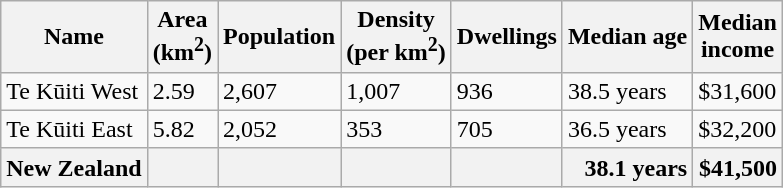<table class="wikitable defaultright col1left">
<tr>
<th>Name</th>
<th>Area<br>(km<sup>2</sup>)</th>
<th>Population</th>
<th>Density<br>(per km<sup>2</sup>)</th>
<th>Dwellings</th>
<th>Median age</th>
<th>Median<br>income</th>
</tr>
<tr>
<td>Te Kūiti West</td>
<td>2.59</td>
<td>2,607</td>
<td>1,007</td>
<td>936</td>
<td>38.5 years</td>
<td>$31,600</td>
</tr>
<tr>
<td>Te Kūiti East</td>
<td>5.82</td>
<td>2,052</td>
<td>353</td>
<td>705</td>
<td>36.5 years</td>
<td>$32,200</td>
</tr>
<tr>
<th>New Zealand</th>
<th></th>
<th></th>
<th></th>
<th></th>
<th style="text-align:right;">38.1 years</th>
<th style="text-align:right;">$41,500</th>
</tr>
</table>
